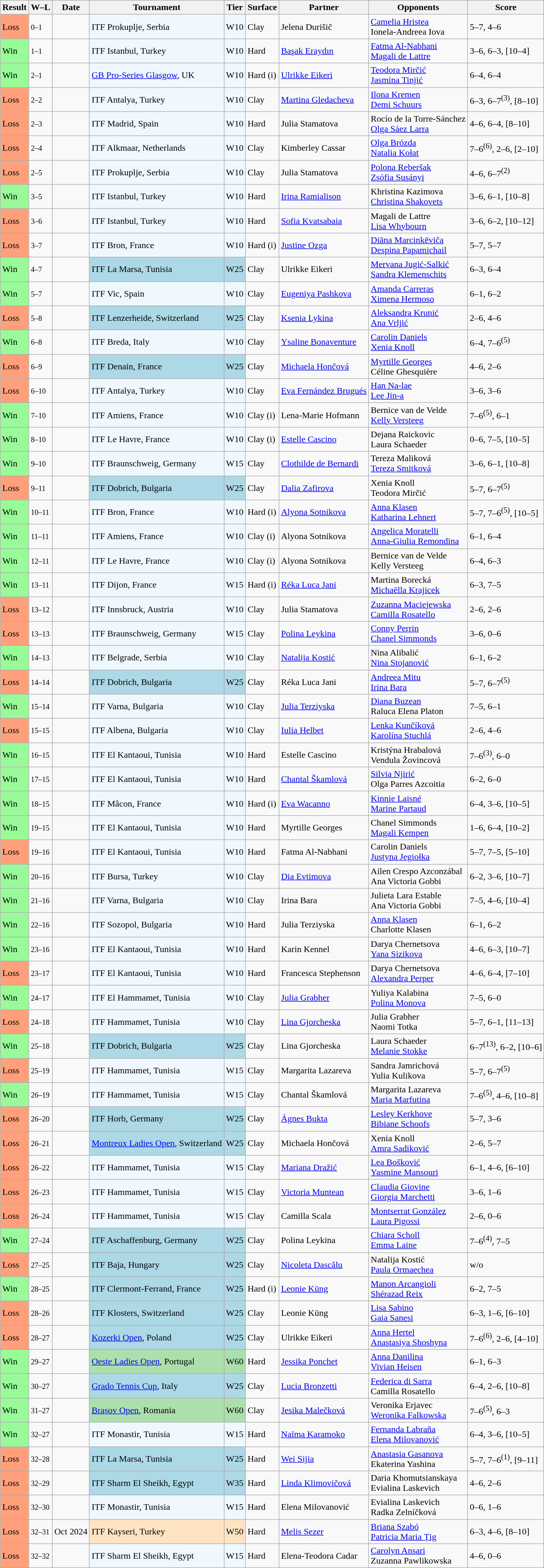<table class="sortable wikitable">
<tr>
<th>Result</th>
<th class="unsortable">W–L</th>
<th>Date</th>
<th>Tournament</th>
<th>Tier</th>
<th>Surface</th>
<th>Partner</th>
<th>Opponents</th>
<th class="unsortable">Score</th>
</tr>
<tr>
<td style="background:#ffa07a;">Loss</td>
<td><small>0–1</small></td>
<td></td>
<td style="background:#f0f8ff;">ITF Prokuplje, Serbia</td>
<td style="background:#f0f8ff;">W10</td>
<td>Clay</td>
<td> Jelena Durišič</td>
<td> <a href='#'>Camelia Hristea</a> <br>  Ionela-Andreea Iova</td>
<td>5–7, 4–6</td>
</tr>
<tr>
<td style="background:#98fb98;">Win</td>
<td><small>1–1</small></td>
<td></td>
<td style="background:#f0f8ff;">ITF Istanbul, Turkey</td>
<td style="background:#f0f8ff;">W10</td>
<td>Hard</td>
<td> <a href='#'>Başak Eraydın</a></td>
<td> <a href='#'>Fatma Al-Nabhani</a> <br>  <a href='#'>Magali de Lattre</a></td>
<td>3–6, 6–3, [10–4]</td>
</tr>
<tr>
<td style="background:#98fb98;">Win</td>
<td><small>2–1</small></td>
<td></td>
<td style="background:#f0f8ff;"><a href='#'>GB Pro-Series Glasgow</a>, UK</td>
<td style="background:#f0f8ff;">W10</td>
<td>Hard (i)</td>
<td> <a href='#'>Ulrikke Eikeri</a></td>
<td> <a href='#'>Teodora Mirčić</a> <br>  <a href='#'>Jasmina Tinjić</a></td>
<td>6–4, 6–4</td>
</tr>
<tr>
<td style="background:#ffa07a;">Loss</td>
<td><small>2–2</small></td>
<td></td>
<td style="background:#f0f8ff;">ITF Antalya, Turkey</td>
<td style="background:#f0f8ff;">W10</td>
<td>Clay</td>
<td> <a href='#'>Martina Gledacheva</a></td>
<td> <a href='#'>Ilona Kremen</a> <br>  <a href='#'>Demi Schuurs</a></td>
<td>6–3, 6–7<sup>(3)</sup>, [8–10]</td>
</tr>
<tr>
<td style="background:#ffa07a;">Loss</td>
<td><small>2–3</small></td>
<td></td>
<td style="background:#f0f8ff;">ITF Madrid, Spain</td>
<td style="background:#f0f8ff;">W10</td>
<td>Hard</td>
<td> Julia Stamatova</td>
<td> Rocío de la Torre-Sánchez <br>  <a href='#'>Olga Sáez Larra</a></td>
<td>4–6, 6–4, [8–10]</td>
</tr>
<tr>
<td style="background:#ffa07a;">Loss</td>
<td><small>2–4</small></td>
<td></td>
<td style="background:#f0f8ff;">ITF Alkmaar, Netherlands</td>
<td style="background:#f0f8ff;">W10</td>
<td>Clay</td>
<td> Kimberley Cassar</td>
<td> <a href='#'>Olga Brózda</a> <br>  <a href='#'>Natalia Kołat</a></td>
<td>7–6<sup>(6)</sup>, 2–6, [2–10]</td>
</tr>
<tr>
<td style="background:#ffa07a;">Loss</td>
<td><small>2–5</small></td>
<td></td>
<td style="background:#f0f8ff;">ITF Prokuplje, Serbia</td>
<td style="background:#f0f8ff;">W10</td>
<td>Clay</td>
<td> Julia Stamatova</td>
<td> <a href='#'>Polona Reberšak</a> <br>  <a href='#'>Zsófia Susányi</a></td>
<td>4–6, 6–7<sup>(2)</sup></td>
</tr>
<tr>
<td style="background:#98fb98;">Win</td>
<td><small>3–5</small></td>
<td></td>
<td style="background:#f0f8ff;">ITF Istanbul, Turkey</td>
<td style="background:#f0f8ff;">W10</td>
<td>Hard</td>
<td> <a href='#'>Irina Ramialison</a></td>
<td> Khristina Kazimova <br>  <a href='#'>Christina Shakovets</a></td>
<td>3–6, 6–1, [10–8]</td>
</tr>
<tr>
<td style="background:#ffa07a;">Loss</td>
<td><small>3–6</small></td>
<td></td>
<td style="background:#f0f8ff;">ITF Istanbul, Turkey</td>
<td style="background:#f0f8ff;">W10</td>
<td>Hard</td>
<td> <a href='#'>Sofia Kvatsabaia</a></td>
<td> Magali de Lattre <br>  <a href='#'>Lisa Whybourn</a></td>
<td>3–6, 6–2, [10–12]</td>
</tr>
<tr>
<td style="background:#ffa07a;">Loss</td>
<td><small>3–7</small></td>
<td></td>
<td style="background:#f0f8ff;">ITF Bron, France</td>
<td style="background:#f0f8ff;">W10</td>
<td>Hard (i)</td>
<td> <a href='#'>Justine Ozga</a></td>
<td> <a href='#'>Diāna Marcinkēviča</a> <br>  <a href='#'>Despina Papamichail</a></td>
<td>5–7, 5–7</td>
</tr>
<tr>
<td style="background:#98fb98;">Win</td>
<td><small>4–7</small></td>
<td></td>
<td style="background:lightblue;">ITF La Marsa, Tunisia</td>
<td style="background:lightblue;">W25</td>
<td>Clay</td>
<td> Ulrikke Eikeri</td>
<td> <a href='#'>Mervana Jugić-Salkić</a> <br>  <a href='#'>Sandra Klemenschits</a></td>
<td>6–3, 6–4</td>
</tr>
<tr>
<td style="background:#98fb98;">Win</td>
<td><small>5–7</small></td>
<td></td>
<td style="background:#f0f8ff;">ITF Vic, Spain</td>
<td style="background:#f0f8ff;">W10</td>
<td>Clay</td>
<td> <a href='#'>Eugeniya Pashkova</a></td>
<td> <a href='#'>Amanda Carreras</a> <br>  <a href='#'>Ximena Hermoso</a></td>
<td>6–1, 6–2</td>
</tr>
<tr>
<td style="background:#ffa07a;">Loss</td>
<td><small>5–8</small></td>
<td></td>
<td style="background:lightblue;">ITF Lenzerheide, Switzerland</td>
<td style="background:lightblue;">W25</td>
<td>Clay</td>
<td> <a href='#'>Ksenia Lykina</a></td>
<td> <a href='#'>Aleksandra Krunić</a> <br>  <a href='#'>Ana Vrljić</a></td>
<td>2–6, 4–6</td>
</tr>
<tr>
<td style="background:#98fb98;">Win</td>
<td><small>6–8</small></td>
<td></td>
<td style="background:#f0f8ff;">ITF Breda, Italy</td>
<td style="background:#f0f8ff;">W10</td>
<td>Clay</td>
<td> <a href='#'>Ysaline Bonaventure</a></td>
<td> <a href='#'>Carolin Daniels</a> <br>  <a href='#'>Xenia Knoll</a></td>
<td>6–4, 7–6<sup>(5)</sup></td>
</tr>
<tr>
<td style="background:#ffa07a;">Loss</td>
<td><small>6–9</small></td>
<td></td>
<td style="background:lightblue;">ITF Denain, France</td>
<td style="background:lightblue;">W25</td>
<td>Clay</td>
<td> <a href='#'>Michaela Hončová</a></td>
<td> <a href='#'>Myrtille Georges</a> <br>  Céline Ghesquière</td>
<td>4–6, 2–6</td>
</tr>
<tr>
<td style="background:#ffa07a;">Loss</td>
<td><small>6–10</small></td>
<td></td>
<td style="background:#f0f8ff;">ITF Antalya, Turkey</td>
<td style="background:#f0f8ff;">W10</td>
<td>Clay</td>
<td> <a href='#'>Eva Fernández Brugués</a></td>
<td> <a href='#'>Han Na-lae</a> <br>  <a href='#'>Lee Jin-a</a></td>
<td>3–6, 3–6</td>
</tr>
<tr>
<td style="background:#98fb98;">Win</td>
<td><small>7–10</small></td>
<td></td>
<td style="background:#f0f8ff;">ITF Amiens, France</td>
<td style="background:#f0f8ff;">W10</td>
<td>Clay (i)</td>
<td> Lena-Marie Hofmann</td>
<td> Bernice van de Velde <br>  <a href='#'>Kelly Versteeg</a></td>
<td>7–6<sup>(5)</sup>, 6–1</td>
</tr>
<tr>
<td style="background:#98fb98;">Win</td>
<td><small>8–10</small></td>
<td></td>
<td style="background:#f0f8ff;">ITF Le Havre, France</td>
<td style="background:#f0f8ff;">W10</td>
<td>Clay (i)</td>
<td> <a href='#'>Estelle Cascino</a></td>
<td> Dejana Raickovic <br>  Laura Schaeder</td>
<td>0–6, 7–5, [10–5]</td>
</tr>
<tr>
<td style="background:#98fb98;">Win</td>
<td><small>9–10</small></td>
<td></td>
<td style="background:#f0f8ff;">ITF Braunschweig, Germany</td>
<td style="background:#f0f8ff;">W15</td>
<td>Clay</td>
<td> <a href='#'>Clothilde de Bernardi</a></td>
<td> Tereza Maliková <br>  <a href='#'>Tereza Smitková</a></td>
<td>3–6, 6–1, [10–8]</td>
</tr>
<tr>
<td style="background:#ffa07a;">Loss</td>
<td><small>9–11</small></td>
<td></td>
<td style="background:lightblue;">ITF Dobrich, Bulgaria</td>
<td style="background:lightblue;">W25</td>
<td>Clay</td>
<td> <a href='#'>Dalia Zafirova</a></td>
<td> Xenia Knoll <br>  Teodora Mirčić</td>
<td>5–7, 6–7<sup>(5)</sup></td>
</tr>
<tr>
<td style="background:#98fb98;">Win</td>
<td><small>10–11</small></td>
<td></td>
<td style="background:#f0f8ff;">ITF Bron, France</td>
<td style="background:#f0f8ff;">W10</td>
<td>Hard (i)</td>
<td> <a href='#'>Alyona Sotnikova</a></td>
<td> <a href='#'>Anna Klasen</a> <br>  <a href='#'>Katharina Lehnert</a></td>
<td>5–7, 7–6<sup>(5)</sup>, [10–5]</td>
</tr>
<tr>
<td style="background:#98fb98;">Win</td>
<td><small>11–11</small></td>
<td></td>
<td style="background:#f0f8ff;">ITF Amiens, France</td>
<td style="background:#f0f8ff;">W10</td>
<td>Clay (i)</td>
<td> Alyona Sotnikova</td>
<td> <a href='#'>Angelica Moratelli</a> <br>  <a href='#'>Anna-Giulia Remondina</a></td>
<td>6–1, 6–4</td>
</tr>
<tr>
<td style="background:#98fb98;">Win</td>
<td><small>12–11</small></td>
<td></td>
<td style="background:#f0f8ff;">ITF Le Havre, France</td>
<td style="background:#f0f8ff;">W10</td>
<td>Clay (i)</td>
<td> Alyona Sotnikova</td>
<td> Bernice van de Velde <br>  Kelly Versteeg</td>
<td>6–4, 6–3</td>
</tr>
<tr>
<td style="background:#98fb98;">Win</td>
<td><small>13–11</small></td>
<td></td>
<td style="background:#f0f8ff;">ITF Dijon, France</td>
<td style="background:#f0f8ff;">W15</td>
<td>Hard (i)</td>
<td> <a href='#'>Réka Luca Jani</a></td>
<td> Martina Borecká <br>  <a href='#'>Michaëlla Krajicek</a></td>
<td>6–3, 7–5</td>
</tr>
<tr>
<td style="background:#ffa07a;">Loss</td>
<td><small>13–12</small></td>
<td></td>
<td style="background:#f0f8ff;">ITF Innsbruck, Austria</td>
<td style="background:#f0f8ff;">W10</td>
<td>Clay</td>
<td> Julia Stamatova</td>
<td> <a href='#'>Zuzanna Maciejewska</a> <br>  <a href='#'>Camilla Rosatello</a></td>
<td>2–6, 2–6</td>
</tr>
<tr>
<td style="background:#ffa07a;">Loss</td>
<td><small>13–13</small></td>
<td></td>
<td style="background:#f0f8ff;">ITF Braunschweig, Germany</td>
<td style="background:#f0f8ff;">W15</td>
<td>Clay</td>
<td> <a href='#'>Polina Leykina</a></td>
<td> <a href='#'>Conny Perrin</a> <br>  <a href='#'>Chanel Simmonds</a></td>
<td>3–6, 0–6</td>
</tr>
<tr>
<td style="background:#98fb98;">Win</td>
<td><small>14–13</small></td>
<td></td>
<td style="background:#f0f8ff;">ITF Belgrade, Serbia</td>
<td style="background:#f0f8ff;">W10</td>
<td>Clay</td>
<td> <a href='#'>Natalija Kostić</a></td>
<td> Nina Alibalić <br>  <a href='#'>Nina Stojanović</a></td>
<td>6–1, 6–2</td>
</tr>
<tr>
<td style="background:#ffa07a;">Loss</td>
<td><small>14–14</small></td>
<td></td>
<td style="background:lightblue;">ITF Dobrich, Bulgaria</td>
<td style="background:lightblue;">W25</td>
<td>Clay</td>
<td> Réka Luca Jani</td>
<td> <a href='#'>Andreea Mitu</a> <br>  <a href='#'>Irina Bara</a></td>
<td>5–7, 6–7<sup>(5)</sup></td>
</tr>
<tr>
<td style="background:#98fb98;">Win</td>
<td><small>15–14</small></td>
<td></td>
<td style="background:#f0f8ff;">ITF Varna, Bulgaria</td>
<td style="background:#f0f8ff;">W10</td>
<td>Clay</td>
<td> <a href='#'>Julia Terziyska</a></td>
<td> <a href='#'>Diana Buzean</a> <br>  Raluca Elena Platon</td>
<td>7–5, 6–1</td>
</tr>
<tr>
<td style="background:#ffa07a;">Loss</td>
<td><small>15–15</small></td>
<td></td>
<td style="background:#f0f8ff;">ITF Albena, Bulgaria</td>
<td style="background:#f0f8ff;">W10</td>
<td>Clay</td>
<td> <a href='#'>Iulia Helbet</a></td>
<td> <a href='#'>Lenka Kunčíková</a> <br>  <a href='#'>Karolína Stuchlá</a></td>
<td>2–6, 4–6</td>
</tr>
<tr>
<td style="background:#98fb98;">Win</td>
<td><small>16–15</small></td>
<td></td>
<td style="background:#f0f8ff;">ITF El Kantaoui, Tunisia</td>
<td style="background:#f0f8ff;">W10</td>
<td>Hard</td>
<td> Estelle Cascino</td>
<td> Kristýna Hrabalová <br>  Vendula Žovincová</td>
<td>7–6<sup>(3)</sup>, 6–0</td>
</tr>
<tr>
<td style="background:#98fb98;">Win</td>
<td><small>17–15</small></td>
<td></td>
<td style="background:#f0f8ff;">ITF El Kantaoui, Tunisia</td>
<td style="background:#f0f8ff;">W10</td>
<td>Hard</td>
<td> <a href='#'>Chantal Škamlová</a></td>
<td> <a href='#'>Silvia Njirić</a> <br>  Olga Parres Azcoitia</td>
<td>6–2, 6–0</td>
</tr>
<tr>
<td style="background:#98fb98;">Win</td>
<td><small>18–15</small></td>
<td></td>
<td style="background:#f0f8ff;">ITF Mâcon, France</td>
<td style="background:#f0f8ff;">W10</td>
<td>Hard (i)</td>
<td> <a href='#'>Eva Wacanno</a></td>
<td> <a href='#'>Kinnie Laisné</a> <br>  <a href='#'>Marine Partaud</a></td>
<td>6–4, 3–6, [10–5]</td>
</tr>
<tr>
<td style="background:#98fb98;">Win</td>
<td><small>19–15</small></td>
<td></td>
<td style="background:#f0f8ff;">ITF El Kantaoui, Tunisia</td>
<td style="background:#f0f8ff;">W10</td>
<td>Hard</td>
<td> Myrtille Georges</td>
<td> Chanel Simmonds <br>  <a href='#'>Magali Kempen</a></td>
<td>1–6, 6–4, [10–2]</td>
</tr>
<tr>
<td style="background:#ffa07a;">Loss</td>
<td><small>19–16</small></td>
<td></td>
<td style="background:#f0f8ff;">ITF El Kantaoui, Tunisia</td>
<td style="background:#f0f8ff;">W10</td>
<td>Hard</td>
<td> Fatma Al-Nabhani</td>
<td> Carolin Daniels <br>  <a href='#'>Justyna Jegiołka</a></td>
<td>5–7, 7–5, [5–10]</td>
</tr>
<tr>
<td style="background:#98fb98;">Win</td>
<td><small>20–16</small></td>
<td></td>
<td style="background:#f0f8ff;">ITF Bursa, Turkey</td>
<td style="background:#f0f8ff;">W10</td>
<td>Clay</td>
<td> <a href='#'>Dia Evtimova</a></td>
<td> Ailen Crespo Azconzábal <br>  Ana Victoria Gobbi</td>
<td>6–2, 3–6, [10–7]</td>
</tr>
<tr>
<td style="background:#98fb98;">Win</td>
<td><small>21–16</small></td>
<td></td>
<td style="background:#f0f8ff;">ITF Varna, Bulgaria</td>
<td style="background:#f0f8ff;">W10</td>
<td>Clay</td>
<td> Irina Bara</td>
<td> Julieta Lara Estable <br>  Ana Victoria Gobbi</td>
<td>7–5, 4–6, [10–4]</td>
</tr>
<tr>
<td style="background:#98fb98;">Win</td>
<td><small>22–16</small></td>
<td></td>
<td style="background:#f0f8ff;">ITF Sozopol, Bulgaria</td>
<td style="background:#f0f8ff;">W10</td>
<td>Hard</td>
<td> Julia Terziyska</td>
<td> <a href='#'>Anna Klasen</a> <br>  Charlotte Klasen</td>
<td>6–1, 6–2</td>
</tr>
<tr>
<td style="background:#98fb98;">Win</td>
<td><small>23–16</small></td>
<td></td>
<td style="background:#f0f8ff;">ITF El Kantaoui, Tunisia</td>
<td style="background:#f0f8ff;">W10</td>
<td>Hard</td>
<td> Karin Kennel</td>
<td> Darya Chernetsova <br>  <a href='#'>Yana Sizikova</a></td>
<td>4–6, 6–3, [10–7]</td>
</tr>
<tr>
<td style="background:#ffa07a;">Loss</td>
<td><small>23–17</small></td>
<td></td>
<td style="background:#f0f8ff;">ITF El Kantaoui, Tunisia</td>
<td style="background:#f0f8ff;">W10</td>
<td>Hard</td>
<td> Francesca Stephenson</td>
<td> Darya Chernetsova <br>  <a href='#'>Alexandra Perper</a></td>
<td>4–6, 6–4, [7–10]</td>
</tr>
<tr>
<td style="background:#98fb98;">Win</td>
<td><small>24–17</small></td>
<td></td>
<td style="background:#f0f8ff;">ITF El Hammamet, Tunisia</td>
<td style="background:#f0f8ff;">W10</td>
<td>Clay</td>
<td> <a href='#'>Julia Grabher</a></td>
<td> Yuliya Kalabina <br>  <a href='#'>Polina Monova</a></td>
<td>7–5, 6–0</td>
</tr>
<tr>
<td style="background:#ffa07a;">Loss</td>
<td><small>24–18</small></td>
<td></td>
<td style="background:#f0f8ff;">ITF Hammamet, Tunisia</td>
<td style="background:#f0f8ff;">W10</td>
<td>Clay</td>
<td> <a href='#'>Lina Gjorcheska</a></td>
<td> Julia Grabher <br>  Naomi Totka</td>
<td>5–7, 6–1, [11–13]</td>
</tr>
<tr>
<td style="background:#98fb98;">Win</td>
<td><small>25–18</small></td>
<td></td>
<td style="background:lightblue;">ITF Dobrich, Bulgaria</td>
<td style="background:lightblue;">W25</td>
<td>Clay</td>
<td> Lina Gjorcheska</td>
<td> Laura Schaeder <br>  <a href='#'>Melanie Stokke</a></td>
<td>6–7<sup>(13)</sup>, 6–2, [10–6]</td>
</tr>
<tr>
<td style="background:#ffa07a;">Loss</td>
<td><small>25–19</small></td>
<td></td>
<td style="background:#f0f8ff;">ITF Hammamet, Tunisia</td>
<td style="background:#f0f8ff;">W15</td>
<td>Clay</td>
<td> Margarita Lazareva</td>
<td> Sandra Jamrichová <br>  Yulia Kulikova</td>
<td>5–7, 6–7<sup>(5)</sup></td>
</tr>
<tr>
<td style="background:#98fb98;">Win</td>
<td><small>26–19</small></td>
<td></td>
<td style="background:#f0f8ff;">ITF Hammamet, Tunisia</td>
<td style="background:#f0f8ff;">W15</td>
<td>Clay</td>
<td> Chantal Škamlová</td>
<td> Margarita Lazareva <br>  <a href='#'>Maria Marfutina</a></td>
<td>7–6<sup>(5)</sup>, 4–6, [10–8]</td>
</tr>
<tr>
<td style="background:#ffa07a;">Loss</td>
<td><small>26–20</small></td>
<td></td>
<td style="background:lightblue;">ITF Horb, Germany</td>
<td style="background:lightblue;">W25</td>
<td>Clay</td>
<td> <a href='#'>Ágnes Bukta</a></td>
<td> <a href='#'>Lesley Kerkhove</a> <br>  <a href='#'>Bibiane Schoofs</a></td>
<td>5–7, 3–6</td>
</tr>
<tr>
<td style="background:#ffa07a;">Loss</td>
<td><small>26–21</small></td>
<td></td>
<td style="background:lightblue;"><a href='#'>Montreux Ladies Open</a>, Switzerland</td>
<td style="background:lightblue;">W25</td>
<td>Clay</td>
<td> Michaela Hončová</td>
<td> Xenia Knoll <br>  <a href='#'>Amra Sadiković</a></td>
<td>2–6, 5–7</td>
</tr>
<tr>
<td style="background:#ffa07a;">Loss</td>
<td><small>26–22</small></td>
<td></td>
<td style="background:#f0f8ff;">ITF Hammamet, Tunisia</td>
<td style="background:#f0f8ff;">W15</td>
<td>Clay</td>
<td> <a href='#'>Mariana Dražić</a></td>
<td> <a href='#'>Lea Bošković</a> <br>  <a href='#'>Yasmine Mansouri</a></td>
<td>6–1, 4–6, [6–10]</td>
</tr>
<tr>
<td style="background:#ffa07a;">Loss</td>
<td><small>26–23</small></td>
<td></td>
<td style="background:#f0f8ff;">ITF Hammamet, Tunisia</td>
<td style="background:#f0f8ff;">W15</td>
<td>Clay</td>
<td> <a href='#'>Victoria Muntean</a></td>
<td> <a href='#'>Claudia Giovine</a> <br>  <a href='#'>Giorgia Marchetti</a></td>
<td>3–6, 1–6</td>
</tr>
<tr>
<td style="background:#ffa07a;">Loss</td>
<td><small>26–24</small></td>
<td></td>
<td style="background:#f0f8ff;">ITF Hammamet, Tunisia</td>
<td style="background:#f0f8ff;">W15</td>
<td>Clay</td>
<td> Camilla Scala</td>
<td> <a href='#'>Montserrat González</a> <br>  <a href='#'>Laura Pigossi</a></td>
<td>2–6, 0–6</td>
</tr>
<tr>
<td style="background:#98fb98;">Win</td>
<td><small>27–24</small></td>
<td></td>
<td style="background:lightblue;">ITF Aschaffenburg, Germany</td>
<td style="background:lightblue;">W25</td>
<td>Clay</td>
<td> Polina Leykina</td>
<td> <a href='#'>Chiara Scholl</a> <br>  <a href='#'>Emma Laine</a></td>
<td>7–6<sup>(4)</sup>, 7–5</td>
</tr>
<tr>
<td style="background:#ffa07a;">Loss</td>
<td><small>27–25</small></td>
<td></td>
<td style="background:lightblue;">ITF Baja, Hungary</td>
<td style="background:lightblue;">W25</td>
<td>Clay</td>
<td> <a href='#'>Nicoleta Dascălu</a></td>
<td> Natalija Kostić <br>  <a href='#'>Paula Ormaechea</a></td>
<td>w/o</td>
</tr>
<tr>
<td style="background:#98fb98;">Win</td>
<td><small>28–25</small></td>
<td></td>
<td style="background:lightblue;">ITF Clermont-Ferrand, France</td>
<td style="background:lightblue;">W25</td>
<td>Hard (i)</td>
<td> <a href='#'>Leonie Küng</a></td>
<td> <a href='#'>Manon Arcangioli</a> <br>  <a href='#'>Shérazad Reix</a></td>
<td>6–2, 7–5</td>
</tr>
<tr>
<td style="background:#ffa07a;">Loss</td>
<td><small>28–26</small></td>
<td></td>
<td style="background:lightblue;">ITF Klosters, Switzerland</td>
<td style="background:lightblue;">W25</td>
<td>Clay</td>
<td> Leonie Küng</td>
<td> <a href='#'>Lisa Sabino</a> <br>  <a href='#'>Gaia Sanesi</a></td>
<td>6–3, 1–6, [6–10]</td>
</tr>
<tr>
<td style="background:#ffa07a;">Loss</td>
<td><small>28–27</small></td>
<td></td>
<td style="background:lightblue;"><a href='#'>Kozerki Open</a>, Poland</td>
<td style="background:lightblue;">W25</td>
<td>Clay</td>
<td> Ulrikke Eikeri</td>
<td> <a href='#'>Anna Hertel</a> <br>  <a href='#'>Anastasiya Shoshyna</a></td>
<td>7–6<sup>(6)</sup>, 2–6, [4–10]</td>
</tr>
<tr>
<td style="background:#98fb98;">Win</td>
<td><small>29–27</small></td>
<td><a href='#'></a></td>
<td style="background:#addfad;"><a href='#'>Oeste Ladies Open</a>, Portugal</td>
<td style="background:#addfad;">W60</td>
<td>Hard</td>
<td> <a href='#'>Jessika Ponchet</a></td>
<td> <a href='#'>Anna Danilina</a> <br>  <a href='#'>Vivian Heisen</a></td>
<td>6–1, 6–3</td>
</tr>
<tr>
<td style="background:#98fb98;">Win</td>
<td><small>30–27</small></td>
<td></td>
<td style="background:lightblue;"><a href='#'>Grado Tennis Cup</a>, Italy</td>
<td style="background:lightblue;">W25</td>
<td>Clay</td>
<td> <a href='#'>Lucia Bronzetti</a></td>
<td> <a href='#'>Federica di Sarra</a> <br>  Camilla Rosatello</td>
<td>6–4, 2–6, [10–8]</td>
</tr>
<tr>
<td style="background:#98fb98;">Win</td>
<td><small>31–27</small></td>
<td><a href='#'></a></td>
<td style="background:#addfad;"><a href='#'>Brașov Open</a>, Romania</td>
<td style="background:#addfad;">W60</td>
<td>Clay</td>
<td> <a href='#'>Jesika Malečková</a></td>
<td> Veronika Erjavec <br>  <a href='#'>Weronika Falkowska</a></td>
<td>7–6<sup>(5)</sup>, 6–3</td>
</tr>
<tr>
<td style="background:#98fb98;">Win</td>
<td><small>32–27</small></td>
<td></td>
<td style="background:#f0f8ff;">ITF Monastir, Tunisia</td>
<td style="background:#f0f8ff;">W15</td>
<td>Hard</td>
<td> <a href='#'>Naïma Karamoko</a></td>
<td> <a href='#'>Fernanda Labraña</a> <br>  <a href='#'>Elena Milovanović</a></td>
<td>6–4, 3–6, [10–5]</td>
</tr>
<tr>
<td style="background:#ffa07a;">Loss</td>
<td><small>32–28</small></td>
<td></td>
<td style="background:lightblue;">ITF La Marsa, Tunisia</td>
<td style="background:lightblue;">W25</td>
<td>Hard</td>
<td> <a href='#'>Wei Sijia</a></td>
<td> <a href='#'>Anastasia Gasanova</a> <br>  Ekaterina Yashina</td>
<td>5–7, 7–6<sup>(1)</sup>, [9–11]</td>
</tr>
<tr>
<td style="background:#ffa07a;">Loss</td>
<td><small>32–29</small></td>
<td></td>
<td style="background:lightblue;">ITF Sharm El Sheikh, Egypt</td>
<td style="background:lightblue;">W35</td>
<td>Hard</td>
<td> <a href='#'>Linda Klimovičová</a></td>
<td> Daria Khomutsianskaya <br>  Evialina Laskevich</td>
<td>4–6, 2–6</td>
</tr>
<tr>
<td style="background:#ffa07a;">Loss</td>
<td><small>32–30</small></td>
<td></td>
<td style="background:#f0f8ff;">ITF Monastir, Tunisia</td>
<td style="background:#f0f8ff;">W15</td>
<td>Hard</td>
<td> Elena Milovanović</td>
<td> Evialina Laskevich <br>  Radka Zelníčková</td>
<td>0–6, 1–6</td>
</tr>
<tr>
<td style="background:#ffa07a;">Loss</td>
<td><small>32–31</small></td>
<td>Oct 2024</td>
<td style="background:#ffe4c4;">ITF Kayseri, Turkey</td>
<td style="background:#ffe4c4;">W50</td>
<td>Hard</td>
<td> <a href='#'>Melis Sezer</a></td>
<td> <a href='#'>Briana Szabó</a> <br>  <a href='#'>Patricia Maria Țig</a></td>
<td>6–3, 4–6, [8–10]</td>
</tr>
<tr>
<td style="background:#ffa07a;">Loss</td>
<td><small>32–32</small></td>
<td></td>
<td style="background:#f0f8ff;">ITF Sharm El Sheikh, Egypt</td>
<td style="background:#f0f8ff;">W15</td>
<td>Hard</td>
<td> Elena-Teodora Cadar</td>
<td> <a href='#'>Carolyn Ansari</a> <br>  Zuzanna Pawlikowska</td>
<td>4–6, 0–6</td>
</tr>
</table>
